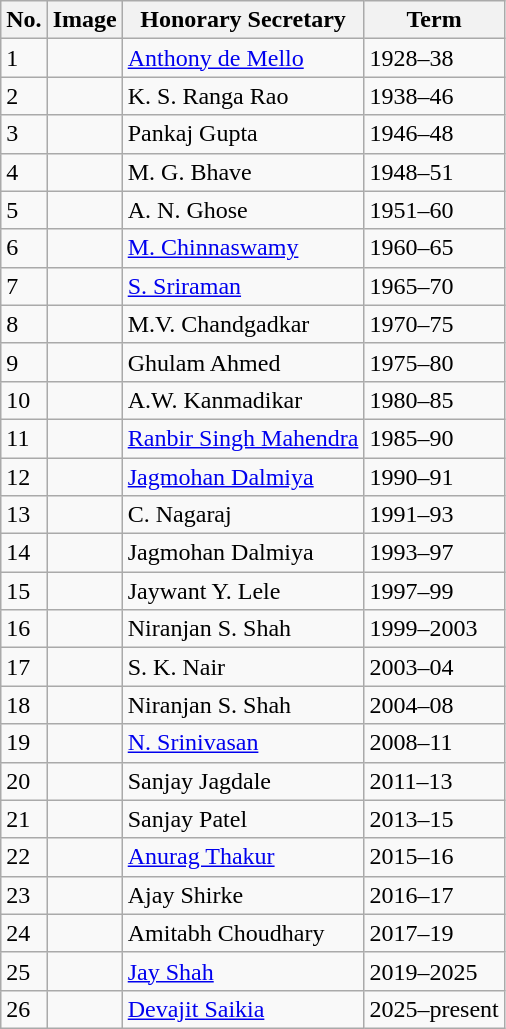<table class="wikitable">
<tr>
<th>No.</th>
<th>Image</th>
<th>Honorary Secretary</th>
<th>Term</th>
</tr>
<tr>
<td>1</td>
<td></td>
<td><a href='#'>Anthony de Mello</a></td>
<td>1928–38</td>
</tr>
<tr>
<td>2</td>
<td></td>
<td>K. S. Ranga Rao</td>
<td>1938–46</td>
</tr>
<tr>
<td>3</td>
<td></td>
<td>Pankaj Gupta</td>
<td>1946–48</td>
</tr>
<tr>
<td>4</td>
<td></td>
<td>M. G. Bhave</td>
<td>1948–51</td>
</tr>
<tr>
<td>5</td>
<td></td>
<td>A. N. Ghose</td>
<td>1951–60</td>
</tr>
<tr>
<td>6</td>
<td></td>
<td><a href='#'>M. Chinnaswamy</a></td>
<td>1960–65</td>
</tr>
<tr>
<td>7</td>
<td></td>
<td><a href='#'>S. Sriraman</a></td>
<td>1965–70</td>
</tr>
<tr>
<td>8</td>
<td></td>
<td>M.V. Chandgadkar</td>
<td>1970–75</td>
</tr>
<tr>
<td>9</td>
<td></td>
<td>Ghulam Ahmed</td>
<td>1975–80</td>
</tr>
<tr>
<td>10</td>
<td></td>
<td>A.W. Kanmadikar</td>
<td>1980–85</td>
</tr>
<tr>
<td>11</td>
<td></td>
<td><a href='#'>Ranbir Singh Mahendra</a></td>
<td>1985–90</td>
</tr>
<tr>
<td>12</td>
<td></td>
<td><a href='#'>Jagmohan Dalmiya</a></td>
<td>1990–91</td>
</tr>
<tr>
<td>13</td>
<td></td>
<td>C. Nagaraj</td>
<td>1991–93</td>
</tr>
<tr>
<td>14</td>
<td></td>
<td>Jagmohan Dalmiya</td>
<td>1993–97</td>
</tr>
<tr>
<td>15</td>
<td></td>
<td>Jaywant Y. Lele</td>
<td>1997–99</td>
</tr>
<tr>
<td>16</td>
<td></td>
<td>Niranjan S. Shah</td>
<td>1999–2003</td>
</tr>
<tr>
<td>17</td>
<td></td>
<td>S. K. Nair</td>
<td>2003–04</td>
</tr>
<tr>
<td>18</td>
<td></td>
<td>Niranjan S. Shah</td>
<td>2004–08</td>
</tr>
<tr>
<td>19</td>
<td></td>
<td><a href='#'>N. Srinivasan</a></td>
<td>2008–11</td>
</tr>
<tr>
<td>20</td>
<td></td>
<td>Sanjay Jagdale</td>
<td>2011–13</td>
</tr>
<tr>
<td>21</td>
<td></td>
<td>Sanjay Patel</td>
<td>2013–15</td>
</tr>
<tr>
<td>22</td>
<td></td>
<td><a href='#'>Anurag Thakur</a></td>
<td>2015–16</td>
</tr>
<tr>
<td>23</td>
<td></td>
<td>Ajay Shirke</td>
<td>2016–17</td>
</tr>
<tr>
<td>24</td>
<td></td>
<td>Amitabh Choudhary</td>
<td>2017–19</td>
</tr>
<tr>
<td>25</td>
<td></td>
<td><a href='#'>Jay Shah</a></td>
<td>2019–2025</td>
</tr>
<tr>
<td>26</td>
<td></td>
<td><a href='#'>Devajit Saikia</a></td>
<td>2025–present</td>
</tr>
</table>
